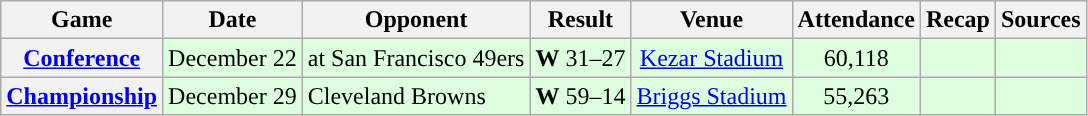<table class="wikitable" style="text-align:center">
<tr>
<th>Game</th>
<th>Date</th>
<th>Opponent</th>
<th>Result</th>
<th>Venue</th>
<th>Attendance</th>
<th>Recap</th>
<th>Sources</th>
</tr>
<tr style="background: #ddffdd;">
<th><a href='#'>Conference</a></th>
<td>December 22</td>
<td style="text-align: left;">at San Francisco 49ers</td>
<td><strong>W</strong> 31–27</td>
<td><a href='#'>Kezar Stadium</a></td>
<td>60,118</td>
<td></td>
<td></td>
</tr>
<tr style="background: #ddffdd;">
<th><a href='#'>Championship</a></th>
<td>December 29</td>
<td style="text-align: left;">Cleveland Browns</td>
<td><strong>W</strong> 59–14</td>
<td><a href='#'>Briggs Stadium</a></td>
<td>55,263</td>
<td></td>
<td></td>
</tr>
</table>
